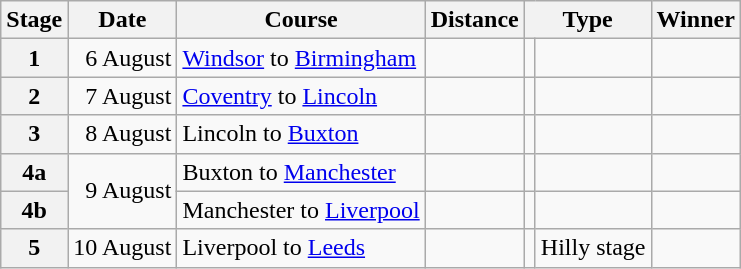<table class="wikitable">
<tr>
<th scope="col">Stage</th>
<th scope="col">Date</th>
<th scope="col">Course</th>
<th scope="col">Distance</th>
<th scope="col" colspan="2">Type</th>
<th scope="col">Winner</th>
</tr>
<tr>
<th scope="row">1</th>
<td style="text-align:right;">6 August</td>
<td><a href='#'>Windsor</a> to <a href='#'>Birmingham</a></td>
<td></td>
<td></td>
<td></td>
<td></td>
</tr>
<tr>
<th scope="row">2</th>
<td style="text-align:right;">7 August</td>
<td><a href='#'>Coventry</a> to <a href='#'>Lincoln</a></td>
<td></td>
<td></td>
<td></td>
<td></td>
</tr>
<tr>
<th scope="row">3</th>
<td style="text-align:right;">8 August</td>
<td>Lincoln to <a href='#'>Buxton</a></td>
<td></td>
<td></td>
<td></td>
<td></td>
</tr>
<tr>
<th scope="row">4a</th>
<td style="text-align:right;" rowspan=2>9 August</td>
<td>Buxton to <a href='#'>Manchester</a></td>
<td></td>
<td></td>
<td></td>
<td></td>
</tr>
<tr>
<th scope="row">4b</th>
<td>Manchester to <a href='#'>Liverpool</a></td>
<td></td>
<td></td>
<td></td>
<td></td>
</tr>
<tr>
<th scope="row">5</th>
<td style="text-align:right;">10 August</td>
<td>Liverpool to <a href='#'>Leeds</a></td>
<td></td>
<td></td>
<td>Hilly stage</td>
<td></td>
</tr>
</table>
